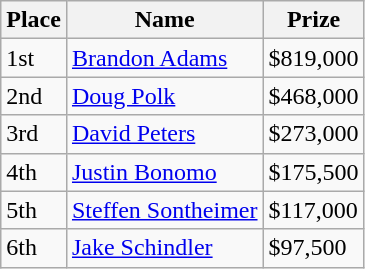<table class="wikitable">
<tr>
<th>Place</th>
<th>Name</th>
<th>Prize</th>
</tr>
<tr>
<td>1st</td>
<td> <a href='#'>Brandon Adams</a></td>
<td>$819,000</td>
</tr>
<tr>
<td>2nd</td>
<td> <a href='#'>Doug Polk</a></td>
<td>$468,000</td>
</tr>
<tr>
<td>3rd</td>
<td> <a href='#'>David Peters</a></td>
<td>$273,000</td>
</tr>
<tr>
<td>4th</td>
<td> <a href='#'>Justin Bonomo</a></td>
<td>$175,500</td>
</tr>
<tr>
<td>5th</td>
<td> <a href='#'>Steffen Sontheimer</a></td>
<td>$117,000</td>
</tr>
<tr>
<td>6th</td>
<td> <a href='#'>Jake Schindler</a></td>
<td>$97,500</td>
</tr>
</table>
